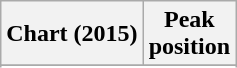<table class="wikitable plainrowheaders sortable" style="text-align:center">
<tr>
<th scope="col">Chart (2015)</th>
<th scope="col">Peak<br>position</th>
</tr>
<tr>
</tr>
<tr>
</tr>
<tr>
</tr>
</table>
